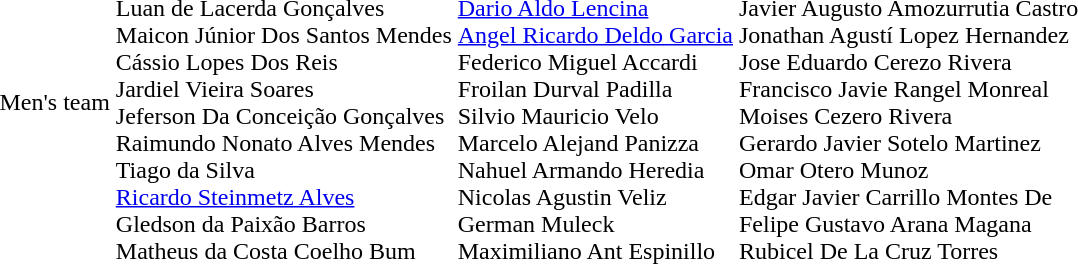<table>
<tr>
<td>Men's team</td>
<td valign="top"><br><br>Luan de Lacerda Gonçalves<br>
Maicon Júnior Dos Santos Mendes<br>
Cássio Lopes Dos Reis<br>
Jardiel Vieira Soares<br>
Jeferson Da Conceição Gonçalves<br>
Raimundo Nonato Alves Mendes<br>
Tiago da Silva<br>
<a href='#'>Ricardo Steinmetz Alves</a><br>
Gledson da Paixão Barros<br>
Matheus da Costa Coelho Bum</td>
<td valign="top"><br><br><a href='#'>Dario Aldo Lencina</a><br>
<a href='#'>Angel Ricardo Deldo Garcia</a><br>
Federico Miguel Accardi<br>
Froilan Durval Padilla<br>
Silvio Mauricio Velo<br>
Marcelo Alejand Panizza<br>
Nahuel Armando Heredia<br>
Nicolas Agustin Veliz<br>
German Muleck<br>
Maximiliano Ant Espinillo</td>
<td valign="top"><br><br>Javier Augusto Amozurrutia Castro<br>
Jonathan Agustí Lopez Hernandez<br>
Jose Eduardo Cerezo Rivera<br>
Francisco Javie Rangel Monreal<br>
Moises Cezero Rivera<br>
Gerardo Javier Sotelo Martinez<br>
Omar Otero Munoz<br>
Edgar Javier Carrillo Montes De<br>
Felipe Gustavo Arana Magana<br>
Rubicel De La Cruz Torres</td>
</tr>
</table>
